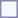<table style="border:1px solid #8888aa; background-color:#f7f8ff; padding:5px; font-size:95%; margin: 0px 12px 12px 0px;">
</table>
